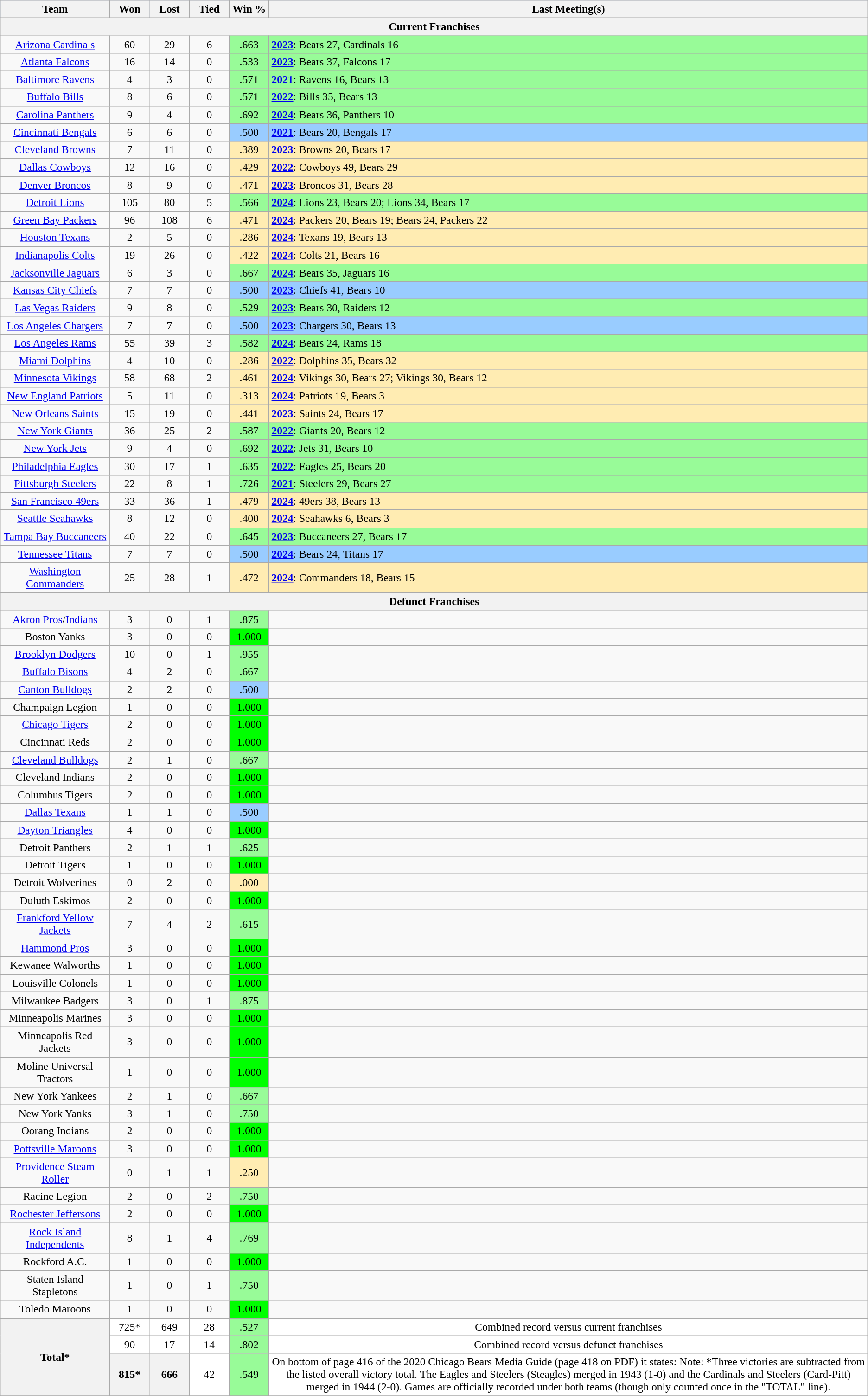<table class="wikitable" style=font-size:98%;text-align:center>
<tr bgcolor=#CADCFB>
<th align=center width=150px>Team</th>
<th align=center width=50px>Won</th>
<th align=center width=50px>Lost</th>
<th align=center width=50px>Tied</th>
<th align=center width=50px>Win %</th>
<th Colspan=2 align=center width=300px>Last Meeting(s)</th>
</tr>
<tr>
<th colspan="6" bgcolor=#EFEFEF>Current Franchises</th>
</tr>
<tr>
<td><a href='#'>Arizona Cardinals</a></td>
<td align=center>60</td>
<td align=center>29</td>
<td align=center>6</td>
<td bgcolor=98FB98 align=center>.663</td>
<td bgcolor=98FB98 align=left><strong><a href='#'>2023</a></strong>: Bears 27, Cardinals 16</td>
</tr>
<tr>
<td><a href='#'>Atlanta Falcons</a></td>
<td align=center>16</td>
<td align=center>14</td>
<td align=center>0</td>
<td bgcolor=98FB98 align=center>.533</td>
<td bgcolor=98FB98 align=left><strong><a href='#'>2023</a></strong>: Bears 37, Falcons 17</td>
</tr>
<tr>
<td><a href='#'>Baltimore Ravens</a></td>
<td align=center>4</td>
<td align=center>3</td>
<td align=center>0</td>
<td bgcolor=98FB98 align=center>.571</td>
<td bgcolor=98FB98 align=left><strong><a href='#'>2021</a></strong>: Ravens 16, Bears 13</td>
</tr>
<tr>
<td><a href='#'>Buffalo Bills</a></td>
<td align=center>8</td>
<td align=center>6</td>
<td align=center>0</td>
<td bgcolor=98FB98 align=center>.571</td>
<td bgcolor=98FB98 align=left><strong><a href='#'>2022</a></strong>: Bills 35, Bears 13</td>
</tr>
<tr>
<td><a href='#'>Carolina Panthers</a></td>
<td align=center>9</td>
<td align=center>4</td>
<td align=center>0</td>
<td bgcolor=98FB98 align=center>.692</td>
<td bgcolor=98FB98 align=left><strong><a href='#'>2024</a></strong>: Bears 36, Panthers 10</td>
</tr>
<tr>
<td><a href='#'>Cincinnati Bengals</a></td>
<td align="center">6</td>
<td align=center>6</td>
<td align=center>0</td>
<td bgcolor=99ccff align=center>.500</td>
<td bgcolor=99ccff align=left><strong><a href='#'>2021</a></strong>: Bears 20, Bengals 17</td>
</tr>
<tr>
<td><a href='#'>Cleveland Browns</a></td>
<td align=center>7</td>
<td align=center>11</td>
<td align=center>0</td>
<td bgcolor=FFECB2 align=center>.389</td>
<td bgcolor=FFECB2 align=left><strong><a href='#'>2023</a></strong>: Browns 20, Bears 17</td>
</tr>
<tr>
<td><a href='#'>Dallas Cowboys</a></td>
<td align=center>12</td>
<td align=center>16</td>
<td align=center>0</td>
<td bgcolor=FFECB2 align=center>.429</td>
<td bgcolor=FFECB2 align=left><strong><a href='#'>2022</a></strong>: Cowboys 49, Bears 29</td>
</tr>
<tr>
<td><a href='#'>Denver Broncos</a></td>
<td align=center>8</td>
<td align=center>9</td>
<td align=center>0</td>
<td bgcolor=FFECB2 align=center>.471</td>
<td bgcolor=FFECB2 align=left><strong><a href='#'>2023</a></strong>: Broncos 31, Bears 28</td>
</tr>
<tr>
<td><a href='#'>Detroit Lions</a></td>
<td align=center>105</td>
<td align=center>80</td>
<td align=center>5</td>
<td bgcolor=98FB98 align=center>.566</td>
<td bgcolor=98FB98 align=left><strong><a href='#'>2024</a></strong>: Lions 23, Bears 20; Lions 34, Bears 17</td>
</tr>
<tr>
<td><a href='#'>Green Bay Packers</a></td>
<td align=center>96</td>
<td align=center>108</td>
<td align=center>6</td>
<td bgcolor=FFECB2 align=center>.471</td>
<td bgcolor=FFECB2 align=left><strong><a href='#'>2024</a></strong>: Packers 20, Bears 19; Bears 24, Packers 22</td>
</tr>
<tr>
<td><a href='#'>Houston Texans</a></td>
<td align=center>2</td>
<td align=center>5</td>
<td align=center>0</td>
<td bgcolor=FFECB2 align=center>.286</td>
<td bgcolor=FFECB2 align=left><strong><a href='#'>2024</a></strong>: Texans 19, Bears 13</td>
</tr>
<tr>
<td><a href='#'>Indianapolis Colts</a></td>
<td align=center>19</td>
<td align=center>26</td>
<td align=center>0</td>
<td bgcolor=FFECB2 align=center>.422</td>
<td bgcolor=FFECB2 align=left><strong><a href='#'>2024</a></strong>: Colts 21, Bears 16</td>
</tr>
<tr>
<td><a href='#'>Jacksonville Jaguars</a></td>
<td align=center>6</td>
<td align=center>3</td>
<td align=center>0</td>
<td bgcolor=98FB98 align=center>.667</td>
<td bgcolor=98FB98 align=left><strong><a href='#'>2024</a></strong>: Bears 35, Jaguars 16</td>
</tr>
<tr>
<td><a href='#'>Kansas City Chiefs</a></td>
<td align=center>7</td>
<td align=center>7</td>
<td align=center>0</td>
<td bgcolor=99ccff align=center>.500</td>
<td bgcolor=99ccff align=left><strong><a href='#'>2023</a></strong>: Chiefs 41, Bears 10</td>
</tr>
<tr>
<td><a href='#'>Las Vegas Raiders</a></td>
<td align=center>9</td>
<td align=center>8</td>
<td align=center>0</td>
<td bgcolor=98FB98 align=center>.529</td>
<td bgcolor=98FB98 align=left><strong><a href='#'>2023</a></strong>: Bears 30, Raiders 12</td>
</tr>
<tr>
<td><a href='#'>Los Angeles Chargers</a></td>
<td align=center>7</td>
<td align=center>7</td>
<td align=center>0</td>
<td bgcolor=99ccff align=center>.500</td>
<td bgcolor=99ccff align=left><strong><a href='#'>2023</a></strong>: Chargers 30, Bears 13</td>
</tr>
<tr>
<td><a href='#'>Los Angeles Rams</a></td>
<td align=center>55</td>
<td align=center>39</td>
<td align=center>3</td>
<td bgcolor=98FB98 align=center>.582</td>
<td bgcolor=98FB98 align=left><strong><a href='#'>2024</a></strong>: Bears 24, Rams 18</td>
</tr>
<tr>
<td><a href='#'>Miami Dolphins</a></td>
<td align=center>4</td>
<td align=center>10</td>
<td align=center>0</td>
<td bgcolor=FFECB2 align=center>.286</td>
<td bgcolor=FFECB2 align=left><strong><a href='#'>2022</a></strong>: Dolphins 35, Bears 32</td>
</tr>
<tr>
<td><a href='#'>Minnesota Vikings</a></td>
<td align=center>58</td>
<td align=center>68</td>
<td align=center>2</td>
<td bgcolor=FFECB2 align=center>.461</td>
<td bgcolor=FFECB2 align=left><strong><a href='#'>2024</a></strong>: Vikings 30, Bears 27; Vikings 30, Bears 12</td>
</tr>
<tr>
<td><a href='#'>New England Patriots</a></td>
<td align=center>5</td>
<td align=center>11</td>
<td align=center>0</td>
<td bgcolor=FFECB2 align=center>.313</td>
<td bgcolor=FFECB2 align=left><strong><a href='#'>2024</a></strong>: Patriots 19, Bears 3</td>
</tr>
<tr>
<td><a href='#'>New Orleans Saints</a></td>
<td align=center>15</td>
<td align=center>19</td>
<td align=center>0</td>
<td bgcolor=FFECB2 align=center>.441</td>
<td bgcolor=FFECB2 align=left><strong><a href='#'>2023</a></strong>: Saints 24, Bears 17</td>
</tr>
<tr>
<td><a href='#'>New York Giants</a></td>
<td align=center>36</td>
<td align=center>25</td>
<td align=center>2</td>
<td bgcolor=98FB98 align=center>.587</td>
<td bgcolor=98FB98 align=left><strong><a href='#'>2022</a></strong>: Giants 20, Bears 12</td>
</tr>
<tr>
<td><a href='#'>New York Jets</a></td>
<td align=center>9</td>
<td align=center>4</td>
<td align=center>0</td>
<td bgcolor=98FB98 align=center>.692</td>
<td bgcolor=98FB98 align=left><strong><a href='#'>2022</a></strong>: Jets 31, Bears 10</td>
</tr>
<tr>
<td><a href='#'>Philadelphia Eagles</a></td>
<td align=center>30</td>
<td align=center>17</td>
<td align=center>1</td>
<td bgcolor=98FB98 align=center>.635</td>
<td bgcolor=98FB98 align=left><strong><a href='#'>2022</a></strong>: Eagles 25, Bears 20</td>
</tr>
<tr>
<td><a href='#'>Pittsburgh Steelers</a></td>
<td align=center>22</td>
<td align=center>8</td>
<td align=center>1</td>
<td bgcolor=98FB98 align=center>.726</td>
<td bgcolor=98FB98 align=left><strong><a href='#'>2021</a></strong>: Steelers 29, Bears 27</td>
</tr>
<tr>
<td><a href='#'>San Francisco 49ers</a></td>
<td align=center>33</td>
<td align=center>36</td>
<td align=center>1</td>
<td bgcolor=FFECB2 align=center>.479</td>
<td bgcolor=FFECB2 align=left><strong><a href='#'>2024</a></strong>: 49ers 38, Bears 13</td>
</tr>
<tr>
<td><a href='#'>Seattle Seahawks</a></td>
<td align=center>8</td>
<td align=center>12</td>
<td align=center>0</td>
<td bgcolor=FFECB2 align=center>.400</td>
<td bgcolor=FFECB2 align=left><strong><a href='#'>2024</a></strong>: Seahawks 6, Bears 3</td>
</tr>
<tr>
<td><a href='#'>Tampa Bay Buccaneers</a></td>
<td align=center>40</td>
<td align=center>22</td>
<td align=center>0</td>
<td bgcolor=98FB98 align=center>.645</td>
<td bgcolor=98FB98 align=left><strong><a href='#'>2023</a></strong>: Buccaneers 27, Bears 17</td>
</tr>
<tr>
<td><a href='#'>Tennessee Titans</a></td>
<td align=center>7</td>
<td align=center>7</td>
<td align=center>0</td>
<td bgcolor=99ccff align=center>.500</td>
<td bgcolor=99ccff align=left><strong><a href='#'>2024</a></strong>: Bears 24, Titans 17</td>
</tr>
<tr>
<td><a href='#'>Washington Commanders</a></td>
<td align=center>25</td>
<td align=center>28</td>
<td align=center>1</td>
<td bgcolor=FFECB2 align=center>.472</td>
<td bgcolor=FFECB2 align=left><strong><a href='#'>2024</a></strong>: Commanders 18, Bears 15</td>
</tr>
<tr>
<th colspan="6" bgcolor=#EFEFEF>Defunct Franchises</th>
</tr>
<tr>
<td><a href='#'>Akron Pros</a>/<a href='#'>Indians</a></td>
<td align=center>3</td>
<td align=center>0</td>
<td align=center>1</td>
<td bgcolor=98FB98 align=center>.875</td>
<td></td>
</tr>
<tr>
<td>Boston Yanks</td>
<td align=center>3</td>
<td align=center>0</td>
<td align=center>0</td>
<td bgcolor=lime align=center>1.000</td>
<td></td>
</tr>
<tr>
<td><a href='#'>Brooklyn Dodgers</a></td>
<td align=center>10</td>
<td align=center>0</td>
<td align=center>1</td>
<td bgcolor=98FB98 align=center>.955</td>
<td></td>
</tr>
<tr>
<td><a href='#'>Buffalo Bisons</a></td>
<td align=center>4</td>
<td align=center>2</td>
<td align=center>0</td>
<td bgcolor=98FB98 align=center>.667</td>
<td></td>
</tr>
<tr>
<td><a href='#'>Canton Bulldogs</a></td>
<td align=center>2</td>
<td align=center>2</td>
<td align=center>0</td>
<td bgcolor=99ccff align=center>.500</td>
<td></td>
</tr>
<tr>
<td>Champaign Legion</td>
<td align=center>1</td>
<td align=center>0</td>
<td align=center>0</td>
<td bgcolor=lime align=center>1.000</td>
<td></td>
</tr>
<tr>
<td><a href='#'>Chicago Tigers</a></td>
<td align=center>2</td>
<td align=center>0</td>
<td align=center>0</td>
<td bgcolor=lime align=center>1.000</td>
<td></td>
</tr>
<tr>
<td>Cincinnati Reds</td>
<td align=center>2</td>
<td align=center>0</td>
<td align=center>0</td>
<td bgcolor=lime align=center>1.000</td>
<td></td>
</tr>
<tr>
<td><a href='#'>Cleveland Bulldogs</a></td>
<td align=center>2</td>
<td align=center>1</td>
<td align=center>0</td>
<td bgcolor=98FB98 align=center>.667</td>
<td></td>
</tr>
<tr>
<td>Cleveland Indians</td>
<td align=center>2</td>
<td align=center>0</td>
<td align=center>0</td>
<td bgcolor=lime align=center>1.000</td>
<td></td>
</tr>
<tr>
<td>Columbus Tigers</td>
<td align=center>2</td>
<td align=center>0</td>
<td align=center>0</td>
<td bgcolor=lime align=center>1.000</td>
<td></td>
</tr>
<tr>
<td><a href='#'>Dallas Texans</a></td>
<td align=center>1</td>
<td align=center>1</td>
<td align=center>0</td>
<td bgcolor=99ccff align=center>.500</td>
<td></td>
</tr>
<tr>
<td><a href='#'>Dayton Triangles</a></td>
<td align=center>4</td>
<td align=center>0</td>
<td align=center>0</td>
<td bgcolor=lime align=center>1.000</td>
<td></td>
</tr>
<tr>
<td>Detroit Panthers</td>
<td align=center>2</td>
<td align=center>1</td>
<td align=center>1</td>
<td bgcolor=98FB98 align=center>.625</td>
<td></td>
</tr>
<tr>
<td>Detroit Tigers</td>
<td align=center>1</td>
<td align=center>0</td>
<td align=center>0</td>
<td bgcolor=lime align=center>1.000</td>
<td></td>
</tr>
<tr>
<td>Detroit Wolverines</td>
<td align=center>0</td>
<td align=center>2</td>
<td align=center>0</td>
<td bgcolor=FFECB2 align=center>.000</td>
<td></td>
</tr>
<tr>
<td>Duluth Eskimos</td>
<td align=center>2</td>
<td align=center>0</td>
<td align=center>0</td>
<td bgcolor=lime align=center>1.000</td>
<td></td>
</tr>
<tr>
<td><a href='#'>Frankford Yellow Jackets</a></td>
<td align=center>7</td>
<td align=center>4</td>
<td align=center>2</td>
<td bgcolor=98FB98 align=center>.615</td>
<td></td>
</tr>
<tr>
<td><a href='#'>Hammond Pros</a></td>
<td align=center>3</td>
<td align=center>0</td>
<td align=center>0</td>
<td bgcolor=lime align=center>1.000</td>
<td></td>
</tr>
<tr>
<td>Kewanee Walworths</td>
<td align=center>1</td>
<td align=center>0</td>
<td align=center>0</td>
<td bgcolor=lime align=center>1.000</td>
<td></td>
</tr>
<tr>
<td>Louisville Colonels</td>
<td align=center>1</td>
<td align=center>0</td>
<td align=center>0</td>
<td bgcolor=lime align=center>1.000</td>
<td></td>
</tr>
<tr>
<td>Milwaukee Badgers</td>
<td align=center>3</td>
<td align=center>0</td>
<td align=center>1</td>
<td bgcolor=98FB98 align=center>.875</td>
<td></td>
</tr>
<tr>
<td>Minneapolis Marines</td>
<td align=center>3</td>
<td align=center>0</td>
<td align=center>0</td>
<td bgcolor=lime align=center>1.000</td>
<td></td>
</tr>
<tr>
<td>Minneapolis Red Jackets</td>
<td align=center>3</td>
<td align=center>0</td>
<td align=center>0</td>
<td bgcolor=lime align=center>1.000</td>
<td></td>
</tr>
<tr>
<td>Moline Universal Tractors</td>
<td align=center>1</td>
<td align=center>0</td>
<td align=center>0</td>
<td bgcolor=lime align=center>1.000</td>
<td></td>
</tr>
<tr>
<td>New York Yankees</td>
<td align=center>2</td>
<td align=center>1</td>
<td align=center>0</td>
<td bgcolor=98FB98 align=center>.667</td>
<td></td>
</tr>
<tr>
<td>New York Yanks</td>
<td align=center>3</td>
<td align=center>1</td>
<td align=center>0</td>
<td bgcolor=98FB98 align=center>.750</td>
<td></td>
</tr>
<tr>
<td>Oorang Indians</td>
<td align=center>2</td>
<td align=center>0</td>
<td align=center>0</td>
<td bgcolor=lime align=center>1.000</td>
<td></td>
</tr>
<tr>
<td><a href='#'>Pottsville Maroons</a></td>
<td align=center>3</td>
<td align=center>0</td>
<td align=center>0</td>
<td bgcolor=lime align=center>1.000</td>
<td></td>
</tr>
<tr>
<td><a href='#'>Providence Steam Roller</a></td>
<td align=center>0</td>
<td align=center>1</td>
<td align=center>1</td>
<td bgcolor=FFECB2 align=center>.250</td>
<td></td>
</tr>
<tr>
<td>Racine Legion</td>
<td align=center>2</td>
<td align=center>0</td>
<td align=center>2</td>
<td bgcolor=98FB98 align=center>.750</td>
<td></td>
</tr>
<tr>
<td><a href='#'>Rochester Jeffersons</a></td>
<td align=center>2</td>
<td align=center>0</td>
<td align=center>0</td>
<td bgcolor=lime align=center>1.000</td>
<td></td>
</tr>
<tr>
<td><a href='#'>Rock Island Independents</a></td>
<td align=center>8</td>
<td align=center>1</td>
<td align=center>4</td>
<td bgcolor=98FB98 align=center>.769</td>
<td></td>
</tr>
<tr>
<td>Rockford A.C.</td>
<td align=center>1</td>
<td align=center>0</td>
<td align=center>0</td>
<td bgcolor=lime align=center>1.000</td>
<td></td>
</tr>
<tr>
<td>Staten Island Stapletons</td>
<td align=center>1</td>
<td align=center>0</td>
<td align=center>1</td>
<td bgcolor=98FB98 align=center>.750</td>
<td></td>
</tr>
<tr>
<td>Toledo Maroons</td>
<td align=center>1</td>
<td align=center>0</td>
<td align=center>0</td>
<td bgcolor=lime align=center>1.000</td>
<td></td>
</tr>
<tr>
</tr>
<tr bgcolor=#FFFFFF>
<th rowSpan=3>Total*</th>
<td align="center">725*</td>
<td align=center>649</td>
<td align=center>28</td>
<td bgcolor=98FB98 align=center>.527</td>
<td>Combined record versus current franchises</td>
</tr>
<tr bgcolor=#FFFFFF>
<td align=center>90</td>
<td align=center>17</td>
<td align=center>14</td>
<td bgcolor=98FB98 align=center>.802</td>
<td>Combined record versus defunct franchises</td>
</tr>
<tr bgcolor=#FFFFFF>
<th align=center>815*</th>
<th align="center">666</th>
<td align=center>42</td>
<td bgcolor=98FB98 align=center>.549</td>
<td>On bottom of page 416 of the 2020 Chicago Bears Media Guide (page 418 on PDF) it states: Note: *Three victories are subtracted from the listed overall victory total. The Eagles and Steelers (Steagles) merged in 1943 (1-0) and the Cardinals and Steelers (Card-Pitt) merged in 1944 (2-0). Games are officially recorded under both teams (though only counted once in the "TOTAL" line).</td>
</tr>
<tr>
</tr>
</table>
